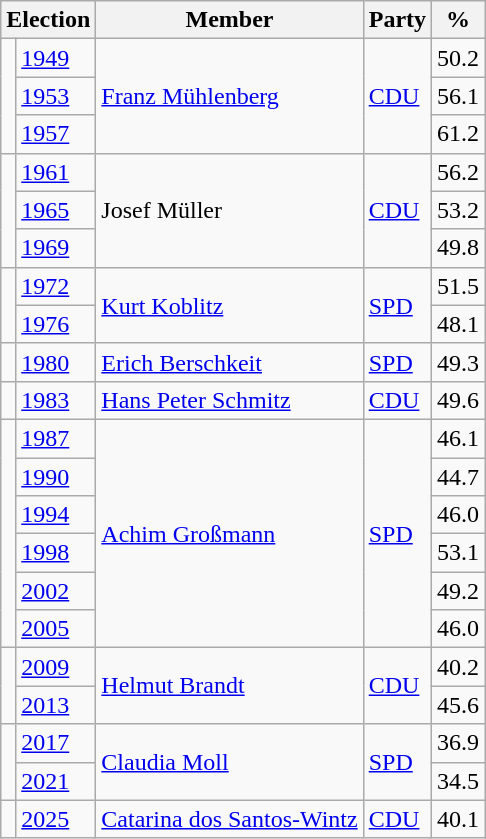<table class=wikitable>
<tr>
<th colspan=2>Election</th>
<th>Member</th>
<th>Party</th>
<th>%</th>
</tr>
<tr>
<td rowspan=3 bgcolor=></td>
<td><a href='#'>1949</a></td>
<td rowspan=3><a href='#'>Franz Mühlenberg</a></td>
<td rowspan=3><a href='#'>CDU</a></td>
<td align=right>50.2</td>
</tr>
<tr>
<td><a href='#'>1953</a></td>
<td align=right>56.1</td>
</tr>
<tr>
<td><a href='#'>1957</a></td>
<td align=right>61.2</td>
</tr>
<tr>
<td rowspan=3 bgcolor=></td>
<td><a href='#'>1961</a></td>
<td rowspan=3>Josef Müller</td>
<td rowspan=3><a href='#'>CDU</a></td>
<td align=right>56.2</td>
</tr>
<tr>
<td><a href='#'>1965</a></td>
<td align=right>53.2</td>
</tr>
<tr>
<td><a href='#'>1969</a></td>
<td align=right>49.8</td>
</tr>
<tr>
<td rowspan=2 bgcolor=></td>
<td><a href='#'>1972</a></td>
<td rowspan=2><a href='#'>Kurt Koblitz</a></td>
<td rowspan=2><a href='#'>SPD</a></td>
<td align=right>51.5</td>
</tr>
<tr>
<td><a href='#'>1976</a></td>
<td align=right>48.1</td>
</tr>
<tr>
<td bgcolor=></td>
<td><a href='#'>1980</a></td>
<td><a href='#'>Erich Berschkeit</a></td>
<td><a href='#'>SPD</a></td>
<td align=right>49.3</td>
</tr>
<tr>
<td bgcolor=></td>
<td><a href='#'>1983</a></td>
<td><a href='#'>Hans Peter Schmitz</a></td>
<td><a href='#'>CDU</a></td>
<td align=right>49.6</td>
</tr>
<tr>
<td rowspan=6 bgcolor=></td>
<td><a href='#'>1987</a></td>
<td rowspan=6><a href='#'>Achim Großmann</a></td>
<td rowspan=6><a href='#'>SPD</a></td>
<td align=right>46.1</td>
</tr>
<tr>
<td><a href='#'>1990</a></td>
<td align=right>44.7</td>
</tr>
<tr>
<td><a href='#'>1994</a></td>
<td align=right>46.0</td>
</tr>
<tr>
<td><a href='#'>1998</a></td>
<td align=right>53.1</td>
</tr>
<tr>
<td><a href='#'>2002</a></td>
<td align=right>49.2</td>
</tr>
<tr>
<td><a href='#'>2005</a></td>
<td align=right>46.0</td>
</tr>
<tr>
<td rowspan=2 bgcolor=></td>
<td><a href='#'>2009</a></td>
<td rowspan=2><a href='#'>Helmut Brandt</a></td>
<td rowspan=2><a href='#'>CDU</a></td>
<td align=right>40.2</td>
</tr>
<tr>
<td><a href='#'>2013</a></td>
<td align=right>45.6</td>
</tr>
<tr>
<td rowspan=2 bgcolor=></td>
<td><a href='#'>2017</a></td>
<td rowspan=2><a href='#'>Claudia Moll</a></td>
<td rowspan=2><a href='#'>SPD</a></td>
<td align=right>36.9</td>
</tr>
<tr>
<td><a href='#'>2021</a></td>
<td align=right>34.5</td>
</tr>
<tr>
<td bgcolor=></td>
<td><a href='#'>2025</a></td>
<td><a href='#'>Catarina dos Santos-Wintz</a></td>
<td><a href='#'>CDU</a></td>
<td align=right>40.1</td>
</tr>
</table>
